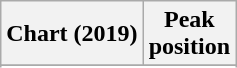<table class="wikitable sortable plainrowheaders" style="text-align:center">
<tr>
<th scope="col">Chart (2019)</th>
<th scope="col">Peak<br>position</th>
</tr>
<tr>
</tr>
<tr>
</tr>
<tr>
</tr>
<tr>
</tr>
<tr>
</tr>
<tr>
</tr>
<tr>
</tr>
<tr>
</tr>
<tr>
</tr>
</table>
